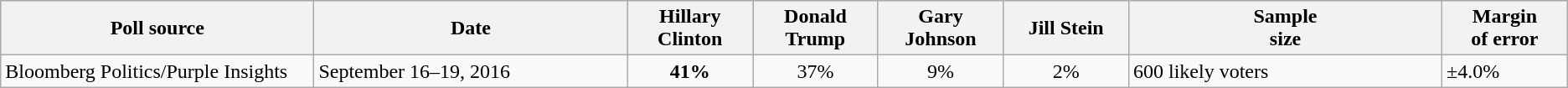<table class="wikitable sortable">
<tr style="background:lightgrey;">
<th width="20%">Poll source</th>
<th width="20%">Date</th>
<th width="8%">Hillary Clinton<br><small></small></th>
<th width="8%">Donald Trump<br><small></small></th>
<th width="8%">Gary Johnson<br><small></small></th>
<th width="8%">Jill Stein<br><small></small></th>
<th width="20%">Sample<br>size</th>
<th width="8%">Margin<br>of error</th>
</tr>
<tr>
<td>Bloomberg Politics/Purple Insights</td>
<td>September 16–19, 2016</td>
<td align="center" ><strong>41%</strong></td>
<td align="center">37%</td>
<td align="center">9%</td>
<td align="center">2%</td>
<td>600 likely voters</td>
<td>±4.0%</td>
</tr>
</table>
